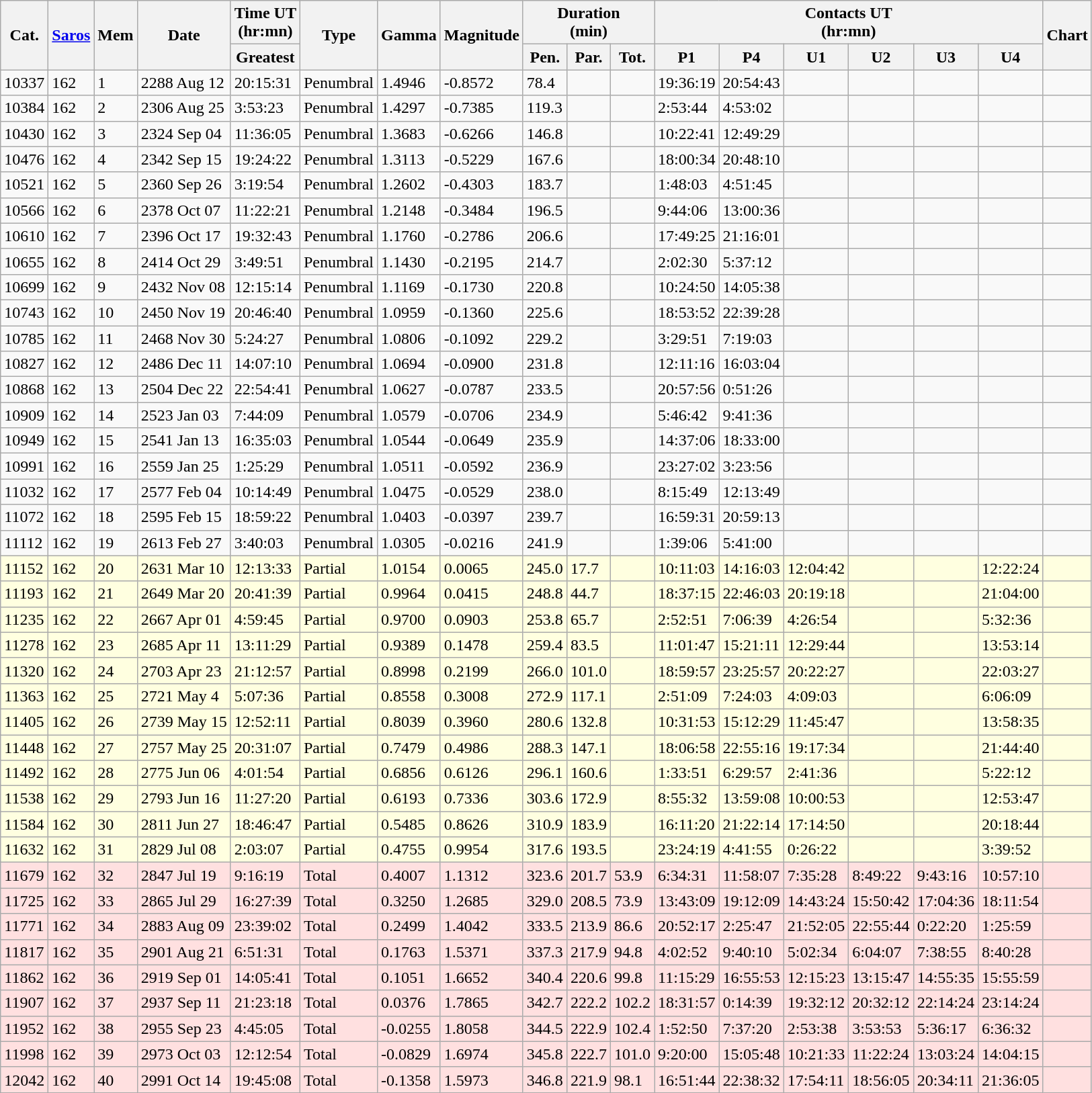<table class=wikitable>
<tr>
<th rowspan=2>Cat.</th>
<th rowspan=2><a href='#'>Saros</a></th>
<th rowspan=2>Mem</th>
<th rowspan=2>Date</th>
<th>Time UT<br>(hr:mn)</th>
<th rowspan=2>Type</th>
<th rowspan=2>Gamma</th>
<th rowspan=2>Magnitude</th>
<th colspan=3>Duration<br>(min)</th>
<th colspan=6>Contacts UT<br>(hr:mn)</th>
<th rowspan=2>Chart</th>
</tr>
<tr>
<th>Greatest</th>
<th>Pen.</th>
<th>Par.</th>
<th>Tot.</th>
<th>P1</th>
<th>P4</th>
<th>U1</th>
<th>U2</th>
<th>U3</th>
<th>U4</th>
</tr>
<tr>
<td>10337</td>
<td>162</td>
<td>1</td>
<td>2288 Aug 12</td>
<td>20:15:31</td>
<td>Penumbral</td>
<td>1.4946</td>
<td>-0.8572</td>
<td>78.4</td>
<td></td>
<td></td>
<td>19:36:19</td>
<td>20:54:43</td>
<td></td>
<td></td>
<td></td>
<td></td>
<td></td>
</tr>
<tr>
<td>10384</td>
<td>162</td>
<td>2</td>
<td>2306 Aug 25</td>
<td>3:53:23</td>
<td>Penumbral</td>
<td>1.4297</td>
<td>-0.7385</td>
<td>119.3</td>
<td></td>
<td></td>
<td>2:53:44</td>
<td>4:53:02</td>
<td></td>
<td></td>
<td></td>
<td></td>
<td></td>
</tr>
<tr>
<td>10430</td>
<td>162</td>
<td>3</td>
<td>2324 Sep 04</td>
<td>11:36:05</td>
<td>Penumbral</td>
<td>1.3683</td>
<td>-0.6266</td>
<td>146.8</td>
<td></td>
<td></td>
<td>10:22:41</td>
<td>12:49:29</td>
<td></td>
<td></td>
<td></td>
<td></td>
<td></td>
</tr>
<tr>
<td>10476</td>
<td>162</td>
<td>4</td>
<td>2342 Sep 15</td>
<td>19:24:22</td>
<td>Penumbral</td>
<td>1.3113</td>
<td>-0.5229</td>
<td>167.6</td>
<td></td>
<td></td>
<td>18:00:34</td>
<td>20:48:10</td>
<td></td>
<td></td>
<td></td>
<td></td>
<td></td>
</tr>
<tr>
<td>10521</td>
<td>162</td>
<td>5</td>
<td>2360 Sep 26</td>
<td>3:19:54</td>
<td>Penumbral</td>
<td>1.2602</td>
<td>-0.4303</td>
<td>183.7</td>
<td></td>
<td></td>
<td>1:48:03</td>
<td>4:51:45</td>
<td></td>
<td></td>
<td></td>
<td></td>
<td></td>
</tr>
<tr>
<td>10566</td>
<td>162</td>
<td>6</td>
<td>2378 Oct 07</td>
<td>11:22:21</td>
<td>Penumbral</td>
<td>1.2148</td>
<td>-0.3484</td>
<td>196.5</td>
<td></td>
<td></td>
<td>9:44:06</td>
<td>13:00:36</td>
<td></td>
<td></td>
<td></td>
<td></td>
<td></td>
</tr>
<tr>
<td>10610</td>
<td>162</td>
<td>7</td>
<td>2396 Oct 17</td>
<td>19:32:43</td>
<td>Penumbral</td>
<td>1.1760</td>
<td>-0.2786</td>
<td>206.6</td>
<td></td>
<td></td>
<td>17:49:25</td>
<td>21:16:01</td>
<td></td>
<td></td>
<td></td>
<td></td>
<td></td>
</tr>
<tr>
<td>10655</td>
<td>162</td>
<td>8</td>
<td>2414 Oct 29</td>
<td>3:49:51</td>
<td>Penumbral</td>
<td>1.1430</td>
<td>-0.2195</td>
<td>214.7</td>
<td></td>
<td></td>
<td>2:02:30</td>
<td>5:37:12</td>
<td></td>
<td></td>
<td></td>
<td></td>
<td></td>
</tr>
<tr>
<td>10699</td>
<td>162</td>
<td>9</td>
<td>2432 Nov 08</td>
<td>12:15:14</td>
<td>Penumbral</td>
<td>1.1169</td>
<td>-0.1730</td>
<td>220.8</td>
<td></td>
<td></td>
<td>10:24:50</td>
<td>14:05:38</td>
<td></td>
<td></td>
<td></td>
<td></td>
<td></td>
</tr>
<tr>
<td>10743</td>
<td>162</td>
<td>10</td>
<td>2450 Nov 19</td>
<td>20:46:40</td>
<td>Penumbral</td>
<td>1.0959</td>
<td>-0.1360</td>
<td>225.6</td>
<td></td>
<td></td>
<td>18:53:52</td>
<td>22:39:28</td>
<td></td>
<td></td>
<td></td>
<td></td>
<td></td>
</tr>
<tr>
<td>10785</td>
<td>162</td>
<td>11</td>
<td>2468 Nov 30</td>
<td>5:24:27</td>
<td>Penumbral</td>
<td>1.0806</td>
<td>-0.1092</td>
<td>229.2</td>
<td></td>
<td></td>
<td>3:29:51</td>
<td>7:19:03</td>
<td></td>
<td></td>
<td></td>
<td></td>
<td></td>
</tr>
<tr>
<td>10827</td>
<td>162</td>
<td>12</td>
<td>2486 Dec 11</td>
<td>14:07:10</td>
<td>Penumbral</td>
<td>1.0694</td>
<td>-0.0900</td>
<td>231.8</td>
<td></td>
<td></td>
<td>12:11:16</td>
<td>16:03:04</td>
<td></td>
<td></td>
<td></td>
<td></td>
<td></td>
</tr>
<tr>
<td>10868</td>
<td>162</td>
<td>13</td>
<td>2504 Dec 22</td>
<td>22:54:41</td>
<td>Penumbral</td>
<td>1.0627</td>
<td>-0.0787</td>
<td>233.5</td>
<td></td>
<td></td>
<td>20:57:56</td>
<td>0:51:26</td>
<td></td>
<td></td>
<td></td>
<td></td>
<td></td>
</tr>
<tr>
<td>10909</td>
<td>162</td>
<td>14</td>
<td>2523 Jan 03</td>
<td>7:44:09</td>
<td>Penumbral</td>
<td>1.0579</td>
<td>-0.0706</td>
<td>234.9</td>
<td></td>
<td></td>
<td>5:46:42</td>
<td>9:41:36</td>
<td></td>
<td></td>
<td></td>
<td></td>
<td></td>
</tr>
<tr>
<td>10949</td>
<td>162</td>
<td>15</td>
<td>2541 Jan 13</td>
<td>16:35:03</td>
<td>Penumbral</td>
<td>1.0544</td>
<td>-0.0649</td>
<td>235.9</td>
<td></td>
<td></td>
<td>14:37:06</td>
<td>18:33:00</td>
<td></td>
<td></td>
<td></td>
<td></td>
<td></td>
</tr>
<tr>
<td>10991</td>
<td>162</td>
<td>16</td>
<td>2559 Jan 25</td>
<td>1:25:29</td>
<td>Penumbral</td>
<td>1.0511</td>
<td>-0.0592</td>
<td>236.9</td>
<td></td>
<td></td>
<td>23:27:02</td>
<td>3:23:56</td>
<td></td>
<td></td>
<td></td>
<td></td>
<td></td>
</tr>
<tr>
<td>11032</td>
<td>162</td>
<td>17</td>
<td>2577 Feb 04</td>
<td>10:14:49</td>
<td>Penumbral</td>
<td>1.0475</td>
<td>-0.0529</td>
<td>238.0</td>
<td></td>
<td></td>
<td>8:15:49</td>
<td>12:13:49</td>
<td></td>
<td></td>
<td></td>
<td></td>
<td></td>
</tr>
<tr>
<td>11072</td>
<td>162</td>
<td>18</td>
<td>2595 Feb 15</td>
<td>18:59:22</td>
<td>Penumbral</td>
<td>1.0403</td>
<td>-0.0397</td>
<td>239.7</td>
<td></td>
<td></td>
<td>16:59:31</td>
<td>20:59:13</td>
<td></td>
<td></td>
<td></td>
<td></td>
<td></td>
</tr>
<tr>
<td>11112</td>
<td>162</td>
<td>19</td>
<td>2613 Feb 27</td>
<td>3:40:03</td>
<td>Penumbral</td>
<td>1.0305</td>
<td>-0.0216</td>
<td>241.9</td>
<td></td>
<td></td>
<td>1:39:06</td>
<td>5:41:00</td>
<td></td>
<td></td>
<td></td>
<td></td>
<td></td>
</tr>
<tr bgcolor=#ffffe0>
<td>11152</td>
<td>162</td>
<td>20</td>
<td>2631 Mar 10</td>
<td>12:13:33</td>
<td>Partial</td>
<td>1.0154</td>
<td>0.0065</td>
<td>245.0</td>
<td>17.7</td>
<td></td>
<td>10:11:03</td>
<td>14:16:03</td>
<td>12:04:42</td>
<td></td>
<td></td>
<td>12:22:24</td>
<td></td>
</tr>
<tr bgcolor=#ffffe0>
<td>11193</td>
<td>162</td>
<td>21</td>
<td>2649 Mar 20</td>
<td>20:41:39</td>
<td>Partial</td>
<td>0.9964</td>
<td>0.0415</td>
<td>248.8</td>
<td>44.7</td>
<td></td>
<td>18:37:15</td>
<td>22:46:03</td>
<td>20:19:18</td>
<td></td>
<td></td>
<td>21:04:00</td>
<td></td>
</tr>
<tr bgcolor=#ffffe0>
<td>11235</td>
<td>162</td>
<td>22</td>
<td>2667 Apr 01</td>
<td>4:59:45</td>
<td>Partial</td>
<td>0.9700</td>
<td>0.0903</td>
<td>253.8</td>
<td>65.7</td>
<td></td>
<td>2:52:51</td>
<td>7:06:39</td>
<td>4:26:54</td>
<td></td>
<td></td>
<td>5:32:36</td>
<td></td>
</tr>
<tr bgcolor=#ffffe0>
<td>11278</td>
<td>162</td>
<td>23</td>
<td>2685 Apr 11</td>
<td>13:11:29</td>
<td>Partial</td>
<td>0.9389</td>
<td>0.1478</td>
<td>259.4</td>
<td>83.5</td>
<td></td>
<td>11:01:47</td>
<td>15:21:11</td>
<td>12:29:44</td>
<td></td>
<td></td>
<td>13:53:14</td>
<td></td>
</tr>
<tr bgcolor=#ffffe0>
<td>11320</td>
<td>162</td>
<td>24</td>
<td>2703 Apr 23</td>
<td>21:12:57</td>
<td>Partial</td>
<td>0.8998</td>
<td>0.2199</td>
<td>266.0</td>
<td>101.0</td>
<td></td>
<td>18:59:57</td>
<td>23:25:57</td>
<td>20:22:27</td>
<td></td>
<td></td>
<td>22:03:27</td>
<td></td>
</tr>
<tr bgcolor=#ffffe0>
<td>11363</td>
<td>162</td>
<td>25</td>
<td>2721 May 4</td>
<td>5:07:36</td>
<td>Partial</td>
<td>0.8558</td>
<td>0.3008</td>
<td>272.9</td>
<td>117.1</td>
<td></td>
<td>2:51:09</td>
<td>7:24:03</td>
<td>4:09:03</td>
<td></td>
<td></td>
<td>6:06:09</td>
<td></td>
</tr>
<tr bgcolor=#ffffe0>
<td>11405</td>
<td>162</td>
<td>26</td>
<td>2739 May 15</td>
<td>12:52:11</td>
<td>Partial</td>
<td>0.8039</td>
<td>0.3960</td>
<td>280.6</td>
<td>132.8</td>
<td></td>
<td>10:31:53</td>
<td>15:12:29</td>
<td>11:45:47</td>
<td></td>
<td></td>
<td>13:58:35</td>
<td></td>
</tr>
<tr bgcolor=#ffffe0>
<td>11448</td>
<td>162</td>
<td>27</td>
<td>2757 May 25</td>
<td>20:31:07</td>
<td>Partial</td>
<td>0.7479</td>
<td>0.4986</td>
<td>288.3</td>
<td>147.1</td>
<td></td>
<td>18:06:58</td>
<td>22:55:16</td>
<td>19:17:34</td>
<td></td>
<td></td>
<td>21:44:40</td>
<td></td>
</tr>
<tr bgcolor=#ffffe0>
<td>11492</td>
<td>162</td>
<td>28</td>
<td>2775 Jun 06</td>
<td>4:01:54</td>
<td>Partial</td>
<td>0.6856</td>
<td>0.6126</td>
<td>296.1</td>
<td>160.6</td>
<td></td>
<td>1:33:51</td>
<td>6:29:57</td>
<td>2:41:36</td>
<td></td>
<td></td>
<td>5:22:12</td>
<td></td>
</tr>
<tr bgcolor=#ffffe0>
<td>11538</td>
<td>162</td>
<td>29</td>
<td>2793 Jun 16</td>
<td>11:27:20</td>
<td>Partial</td>
<td>0.6193</td>
<td>0.7336</td>
<td>303.6</td>
<td>172.9</td>
<td></td>
<td>8:55:32</td>
<td>13:59:08</td>
<td>10:00:53</td>
<td></td>
<td></td>
<td>12:53:47</td>
<td></td>
</tr>
<tr bgcolor=#ffffe0>
<td>11584</td>
<td>162</td>
<td>30</td>
<td>2811 Jun 27</td>
<td>18:46:47</td>
<td>Partial</td>
<td>0.5485</td>
<td>0.8626</td>
<td>310.9</td>
<td>183.9</td>
<td></td>
<td>16:11:20</td>
<td>21:22:14</td>
<td>17:14:50</td>
<td></td>
<td></td>
<td>20:18:44</td>
<td></td>
</tr>
<tr bgcolor=#ffffe0>
<td>11632</td>
<td>162</td>
<td>31</td>
<td>2829 Jul 08</td>
<td>2:03:07</td>
<td>Partial</td>
<td>0.4755</td>
<td>0.9954</td>
<td>317.6</td>
<td>193.5</td>
<td></td>
<td>23:24:19</td>
<td>4:41:55</td>
<td>0:26:22</td>
<td></td>
<td></td>
<td>3:39:52</td>
<td></td>
</tr>
<tr bgcolor=#ffe0e0>
<td>11679</td>
<td>162</td>
<td>32</td>
<td>2847 Jul 19</td>
<td>9:16:19</td>
<td>Total</td>
<td>0.4007</td>
<td>1.1312</td>
<td>323.6</td>
<td>201.7</td>
<td>53.9</td>
<td>6:34:31</td>
<td>11:58:07</td>
<td>7:35:28</td>
<td>8:49:22</td>
<td>9:43:16</td>
<td>10:57:10</td>
<td></td>
</tr>
<tr bgcolor=#ffe0e0>
<td>11725</td>
<td>162</td>
<td>33</td>
<td>2865 Jul 29</td>
<td>16:27:39</td>
<td>Total</td>
<td>0.3250</td>
<td>1.2685</td>
<td>329.0</td>
<td>208.5</td>
<td>73.9</td>
<td>13:43:09</td>
<td>19:12:09</td>
<td>14:43:24</td>
<td>15:50:42</td>
<td>17:04:36</td>
<td>18:11:54</td>
<td></td>
</tr>
<tr bgcolor=#ffe0e0>
<td>11771</td>
<td>162</td>
<td>34</td>
<td>2883 Aug 09</td>
<td>23:39:02</td>
<td>Total</td>
<td>0.2499</td>
<td>1.4042</td>
<td>333.5</td>
<td>213.9</td>
<td>86.6</td>
<td>20:52:17</td>
<td>2:25:47</td>
<td>21:52:05</td>
<td>22:55:44</td>
<td>0:22:20</td>
<td>1:25:59</td>
<td></td>
</tr>
<tr bgcolor=#ffe0e0>
<td>11817</td>
<td>162</td>
<td>35</td>
<td>2901 Aug 21</td>
<td>6:51:31</td>
<td>Total</td>
<td>0.1763</td>
<td>1.5371</td>
<td>337.3</td>
<td>217.9</td>
<td>94.8</td>
<td>4:02:52</td>
<td>9:40:10</td>
<td>5:02:34</td>
<td>6:04:07</td>
<td>7:38:55</td>
<td>8:40:28</td>
<td></td>
</tr>
<tr bgcolor=#ffe0e0>
<td>11862</td>
<td>162</td>
<td>36</td>
<td>2919 Sep 01</td>
<td>14:05:41</td>
<td>Total</td>
<td>0.1051</td>
<td>1.6652</td>
<td>340.4</td>
<td>220.6</td>
<td>99.8</td>
<td>11:15:29</td>
<td>16:55:53</td>
<td>12:15:23</td>
<td>13:15:47</td>
<td>14:55:35</td>
<td>15:55:59</td>
<td></td>
</tr>
<tr bgcolor=#ffe0e0>
<td>11907</td>
<td>162</td>
<td>37</td>
<td>2937 Sep 11</td>
<td>21:23:18</td>
<td>Total</td>
<td>0.0376</td>
<td>1.7865</td>
<td>342.7</td>
<td>222.2</td>
<td>102.2</td>
<td>18:31:57</td>
<td>0:14:39</td>
<td>19:32:12</td>
<td>20:32:12</td>
<td>22:14:24</td>
<td>23:14:24</td>
<td></td>
</tr>
<tr bgcolor=#ffe0e0>
<td>11952</td>
<td>162</td>
<td>38</td>
<td>2955 Sep 23</td>
<td>4:45:05</td>
<td>Total</td>
<td>-0.0255</td>
<td>1.8058</td>
<td>344.5</td>
<td>222.9</td>
<td>102.4</td>
<td>1:52:50</td>
<td>7:37:20</td>
<td>2:53:38</td>
<td>3:53:53</td>
<td>5:36:17</td>
<td>6:36:32</td>
<td></td>
</tr>
<tr bgcolor=#ffe0e0>
<td>11998</td>
<td>162</td>
<td>39</td>
<td>2973 Oct 03</td>
<td>12:12:54</td>
<td>Total</td>
<td>-0.0829</td>
<td>1.6974</td>
<td>345.8</td>
<td>222.7</td>
<td>101.0</td>
<td>9:20:00</td>
<td>15:05:48</td>
<td>10:21:33</td>
<td>11:22:24</td>
<td>13:03:24</td>
<td>14:04:15</td>
<td></td>
</tr>
<tr bgcolor=#ffe0e0>
<td>12042</td>
<td>162</td>
<td>40</td>
<td>2991 Oct 14</td>
<td>19:45:08</td>
<td>Total</td>
<td>-0.1358</td>
<td>1.5973</td>
<td>346.8</td>
<td>221.9</td>
<td>98.1</td>
<td>16:51:44</td>
<td>22:38:32</td>
<td>17:54:11</td>
<td>18:56:05</td>
<td>20:34:11</td>
<td>21:36:05</td>
<td></td>
</tr>
</table>
